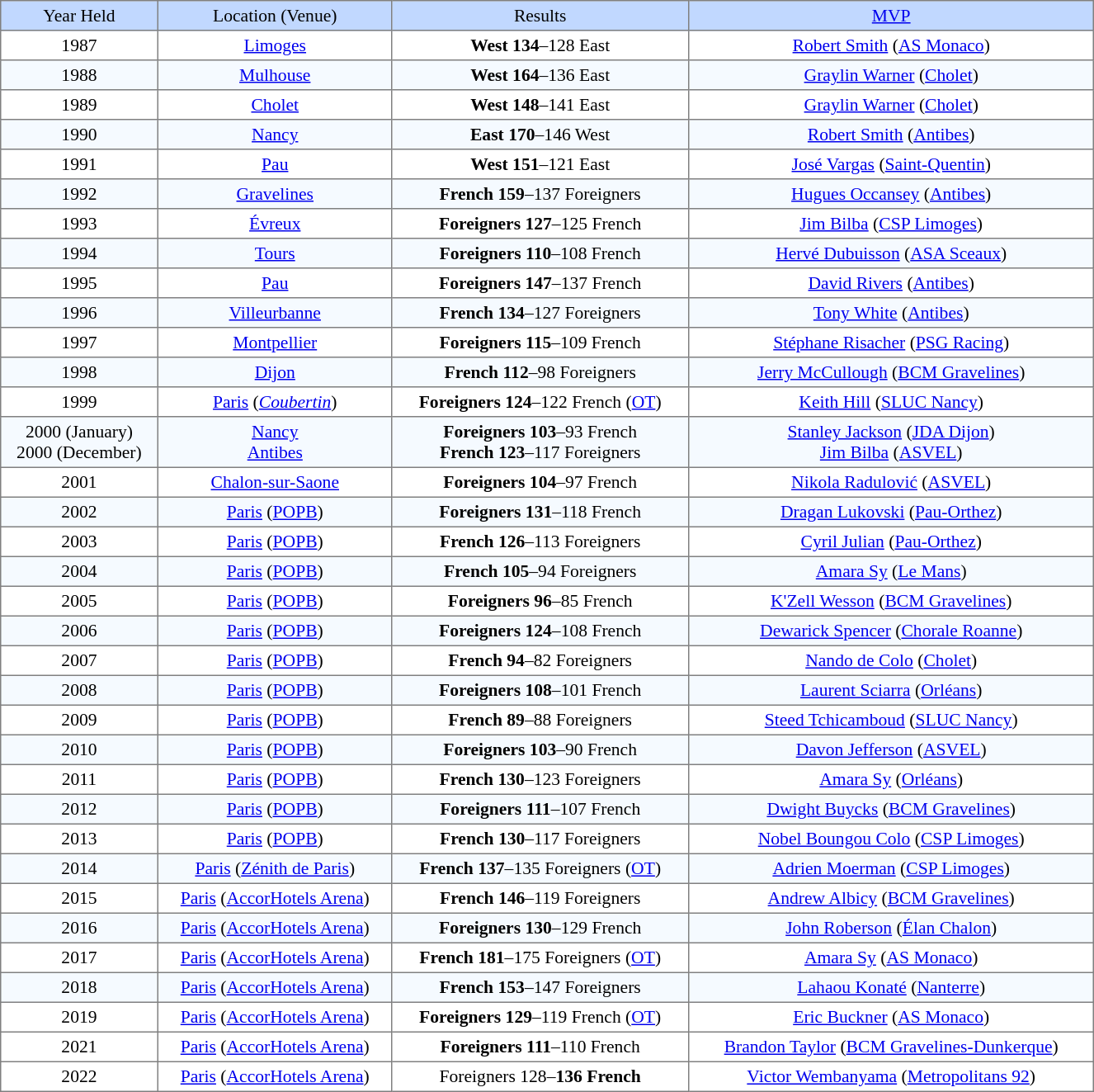<table border=1 style="border-collapse:collapse; font-size:90%;text-align:center;margin:0 auto;width:70%;" cellpadding=3 cellspacing=0>
<tr bgcolor=#C1D8FF>
<td>Year Held</td>
<td>Location (Venue)</td>
<td>Results</td>
<td><a href='#'>MVP</a></td>
</tr>
<tr>
<td>1987</td>
<td><a href='#'>Limoges</a></td>
<td><strong>West 134</strong>–128 East</td>
<td> <a href='#'>Robert Smith</a> (<a href='#'>AS Monaco</a>)</td>
</tr>
<tr bgcolor=#F5FAFF>
<td>1988</td>
<td><a href='#'>Mulhouse</a></td>
<td><strong>West 164</strong>–136 East</td>
<td> <a href='#'>Graylin Warner</a> (<a href='#'>Cholet</a>)</td>
</tr>
<tr>
<td>1989</td>
<td><a href='#'>Cholet</a></td>
<td><strong>West 148</strong>–141 East</td>
<td> <a href='#'>Graylin Warner</a> (<a href='#'>Cholet</a>)</td>
</tr>
<tr bgcolor=#F5FAFF>
<td>1990</td>
<td><a href='#'>Nancy</a></td>
<td><strong>East 170</strong>–146 West</td>
<td> <a href='#'>Robert Smith</a> (<a href='#'>Antibes</a>)</td>
</tr>
<tr>
<td>1991</td>
<td><a href='#'>Pau</a></td>
<td><strong>West 151</strong>–121 East</td>
<td> <a href='#'>José Vargas</a> (<a href='#'>Saint-Quentin</a>)</td>
</tr>
<tr bgcolor=#F5FAFF>
<td>1992</td>
<td><a href='#'>Gravelines</a></td>
<td><strong>French 159</strong>–137 Foreigners</td>
<td> <a href='#'>Hugues Occansey</a> (<a href='#'>Antibes</a>)</td>
</tr>
<tr>
<td>1993</td>
<td><a href='#'>Évreux</a></td>
<td><strong>Foreigners 127</strong>–125 French</td>
<td> <a href='#'>Jim Bilba</a> (<a href='#'>CSP Limoges</a>)</td>
</tr>
<tr bgcolor=#F5FAFF>
<td>1994</td>
<td><a href='#'>Tours</a></td>
<td><strong>Foreigners 110</strong>–108 French</td>
<td> <a href='#'>Hervé Dubuisson</a> (<a href='#'>ASA Sceaux</a>)</td>
</tr>
<tr>
<td>1995</td>
<td><a href='#'>Pau</a></td>
<td><strong>Foreigners 147</strong>–137 French</td>
<td> <a href='#'>David Rivers</a> (<a href='#'>Antibes</a>)</td>
</tr>
<tr bgcolor=#F5FAFF>
<td>1996</td>
<td><a href='#'>Villeurbanne</a></td>
<td><strong>French 134</strong>–127 Foreigners</td>
<td> <a href='#'>Tony White</a> (<a href='#'>Antibes</a>)</td>
</tr>
<tr>
<td>1997</td>
<td><a href='#'>Montpellier</a></td>
<td><strong>Foreigners 115</strong>–109 French</td>
<td> <a href='#'>Stéphane Risacher</a> (<a href='#'>PSG Racing</a>)</td>
</tr>
<tr bgcolor=#F5FAFF>
<td>1998</td>
<td><a href='#'>Dijon</a></td>
<td><strong>French 112</strong>–98 Foreigners</td>
<td> <a href='#'>Jerry McCullough</a> (<a href='#'>BCM Gravelines</a>)</td>
</tr>
<tr>
<td>1999</td>
<td><a href='#'>Paris</a> (<em><a href='#'>Coubertin</a></em>)</td>
<td><strong>Foreigners 124</strong>–122 French (<a href='#'>OT</a>)</td>
<td> <a href='#'>Keith Hill</a> (<a href='#'>SLUC Nancy</a>)</td>
</tr>
<tr bgcolor=#F5FAFF>
<td>2000 (January)<br> 2000 (December)</td>
<td><a href='#'>Nancy</a><br><a href='#'>Antibes</a></td>
<td><strong>Foreigners 103</strong>–93 French<br><strong>French 123</strong>–117 Foreigners</td>
<td> <a href='#'>Stanley Jackson</a> (<a href='#'>JDA Dijon</a>)<br> <a href='#'>Jim Bilba</a> (<a href='#'>ASVEL</a>)</td>
</tr>
<tr>
<td>2001</td>
<td><a href='#'>Chalon-sur-Saone</a></td>
<td><strong>Foreigners 104</strong>–97 French</td>
<td> <a href='#'>Nikola Radulović</a> (<a href='#'>ASVEL</a>)</td>
</tr>
<tr bgcolor=#F5FAFF>
<td>2002</td>
<td><a href='#'>Paris</a> (<a href='#'>POPB</a>)</td>
<td><strong>Foreigners 131</strong>–118 French</td>
<td> <a href='#'>Dragan Lukovski</a> (<a href='#'>Pau-Orthez</a>)</td>
</tr>
<tr>
<td>2003</td>
<td><a href='#'>Paris</a> (<a href='#'>POPB</a>)</td>
<td><strong>French 126</strong>–113 Foreigners</td>
<td> <a href='#'>Cyril Julian</a> (<a href='#'>Pau-Orthez</a>)</td>
</tr>
<tr bgcolor=#F5FAFF>
<td>2004</td>
<td><a href='#'>Paris</a> (<a href='#'>POPB</a>)</td>
<td><strong>French 105</strong>–94 Foreigners</td>
<td> <a href='#'>Amara Sy</a> (<a href='#'>Le Mans</a>)</td>
</tr>
<tr>
<td>2005</td>
<td><a href='#'>Paris</a> (<a href='#'>POPB</a>)</td>
<td><strong>Foreigners 96</strong>–85 French</td>
<td> <a href='#'>K'Zell Wesson</a> (<a href='#'>BCM Gravelines</a>)</td>
</tr>
<tr bgcolor=#F5FAFF>
<td>2006</td>
<td><a href='#'>Paris</a> (<a href='#'>POPB</a>)</td>
<td><strong>Foreigners 124</strong>–108 French</td>
<td> <a href='#'>Dewarick Spencer</a> (<a href='#'>Chorale Roanne</a>)</td>
</tr>
<tr>
<td>2007</td>
<td><a href='#'>Paris</a> (<a href='#'>POPB</a>)</td>
<td><strong>French 94</strong>–82 Foreigners</td>
<td> <a href='#'>Nando de Colo</a> (<a href='#'>Cholet</a>)</td>
</tr>
<tr bgcolor=#F5FAFF>
<td>2008</td>
<td><a href='#'>Paris</a> (<a href='#'>POPB</a>)</td>
<td><strong>Foreigners 108</strong>–101 French</td>
<td> <a href='#'>Laurent Sciarra</a> (<a href='#'>Orléans</a>)</td>
</tr>
<tr>
<td>2009</td>
<td><a href='#'>Paris</a> (<a href='#'>POPB</a>)</td>
<td><strong>French 89</strong>–88 Foreigners</td>
<td> <a href='#'>Steed Tchicamboud</a> (<a href='#'>SLUC Nancy</a>)</td>
</tr>
<tr bgcolor=#F5FAFF>
<td>2010</td>
<td><a href='#'>Paris</a> (<a href='#'>POPB</a>)</td>
<td><strong>Foreigners 103</strong>–90 French</td>
<td> <a href='#'>Davon Jefferson</a> (<a href='#'>ASVEL</a>)</td>
</tr>
<tr>
<td>2011</td>
<td><a href='#'>Paris</a> (<a href='#'>POPB</a>)</td>
<td><strong>French 130</strong>–123 Foreigners</td>
<td> <a href='#'>Amara Sy</a> (<a href='#'>Orléans</a>)</td>
</tr>
<tr bgcolor=#F5FAFF>
<td>2012</td>
<td><a href='#'>Paris</a> (<a href='#'>POPB</a>)</td>
<td><strong>Foreigners 111</strong>–107 French</td>
<td> <a href='#'>Dwight Buycks</a> (<a href='#'>BCM Gravelines</a>)</td>
</tr>
<tr>
<td>2013</td>
<td><a href='#'>Paris</a> (<a href='#'>POPB</a>)</td>
<td><strong>French 130</strong>–117 Foreigners</td>
<td> <a href='#'>Nobel Boungou Colo</a> (<a href='#'>CSP Limoges</a>)</td>
</tr>
<tr bgcolor=#F5FAFF>
<td>2014</td>
<td><a href='#'>Paris</a> (<a href='#'>Zénith de Paris</a>)</td>
<td><strong>French 137</strong>–135 Foreigners (<a href='#'>OT</a>)</td>
<td> <a href='#'>Adrien Moerman</a> (<a href='#'>CSP Limoges</a>)</td>
</tr>
<tr>
<td>2015</td>
<td><a href='#'>Paris</a> (<a href='#'>AccorHotels Arena</a>)</td>
<td><strong>French 146</strong>–119 Foreigners</td>
<td> <a href='#'>Andrew Albicy</a> (<a href='#'>BCM Gravelines</a>)</td>
</tr>
<tr bgcolor=#F5FAFF>
<td>2016</td>
<td><a href='#'>Paris</a> (<a href='#'>AccorHotels Arena</a>)</td>
<td><strong>Foreigners 130</strong>–129 French</td>
<td> <a href='#'>John Roberson</a> (<a href='#'>Élan Chalon</a>)</td>
</tr>
<tr>
<td>2017</td>
<td><a href='#'>Paris</a> (<a href='#'>AccorHotels Arena</a>)</td>
<td><strong>French 181</strong>–175 Foreigners (<a href='#'>OT</a>)</td>
<td> <a href='#'>Amara Sy</a> (<a href='#'>AS Monaco</a>)</td>
</tr>
<tr bgcolor=#F5FAFF>
<td>2018</td>
<td><a href='#'>Paris</a> (<a href='#'>AccorHotels Arena</a>)</td>
<td><strong>French 153</strong>–147 Foreigners</td>
<td> <a href='#'>Lahaou Konaté</a> (<a href='#'>Nanterre</a>)</td>
</tr>
<tr>
<td>2019</td>
<td><a href='#'>Paris</a> (<a href='#'>AccorHotels Arena</a>)</td>
<td><strong>Foreigners 129</strong>–119 French (<a href='#'>OT</a>)</td>
<td> <a href='#'>Eric Buckner</a> (<a href='#'>AS Monaco</a>)</td>
</tr>
<tr>
<td>2021</td>
<td><a href='#'>Paris</a> (<a href='#'>AccorHotels Arena</a>)</td>
<td><strong>Foreigners 111</strong>–110 French</td>
<td><a href='#'>Brandon Taylor</a> (<a href='#'>BCM Gravelines-Dunkerque</a>)</td>
</tr>
<tr>
<td>2022</td>
<td><a href='#'>Paris</a> (<a href='#'>AccorHotels Arena</a>)</td>
<td>Foreigners 128–<strong>136 French</strong></td>
<td> <a href='#'>Victor Wembanyama</a> (<a href='#'>Metropolitans 92</a>)</td>
</tr>
</table>
